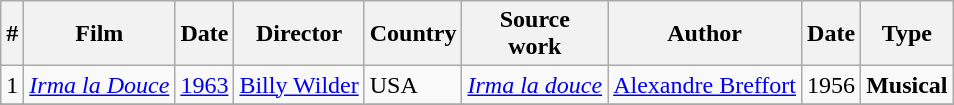<table class="wikitable">
<tr>
<th>#</th>
<th>Film</th>
<th>Date</th>
<th>Director</th>
<th>Country</th>
<th>Source<br>work</th>
<th>Author</th>
<th>Date</th>
<th>Type</th>
</tr>
<tr>
<td>1</td>
<td><em><a href='#'>Irma la Douce</a></em></td>
<td><a href='#'>1963</a></td>
<td><a href='#'>Billy Wilder</a></td>
<td>USA</td>
<td><em><a href='#'>Irma la douce</a></em></td>
<td><a href='#'>Alexandre Breffort</a></td>
<td>1956</td>
<td><strong>Musical</strong></td>
</tr>
<tr>
</tr>
</table>
